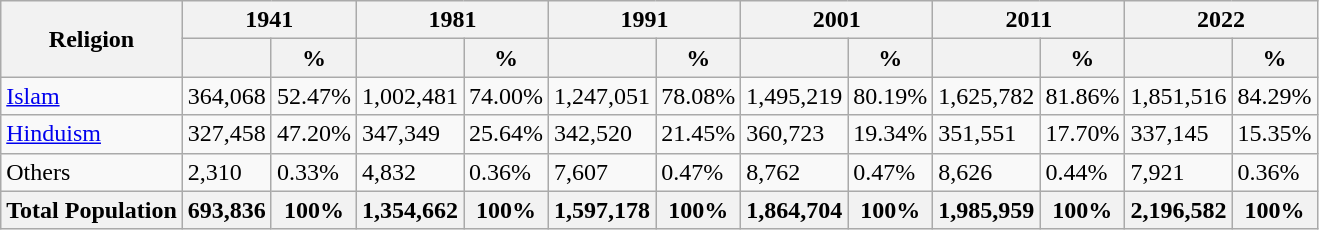<table class="wikitable sortable">
<tr>
<th rowspan="2">Religion</th>
<th colspan="2">1941</th>
<th colspan="2">1981</th>
<th colspan="2">1991</th>
<th colspan="2">2001</th>
<th colspan="2">2011</th>
<th colspan="2">2022</th>
</tr>
<tr>
<th></th>
<th>%</th>
<th></th>
<th>%</th>
<th></th>
<th>%</th>
<th></th>
<th>%</th>
<th></th>
<th>%</th>
<th></th>
<th>%</th>
</tr>
<tr>
<td><a href='#'>Islam</a> </td>
<td>364,068</td>
<td>52.47%</td>
<td>1,002,481</td>
<td>74.00%</td>
<td>1,247,051</td>
<td>78.08%</td>
<td>1,495,219</td>
<td>80.19%</td>
<td>1,625,782</td>
<td>81.86%</td>
<td>1,851,516</td>
<td>84.29%</td>
</tr>
<tr>
<td><a href='#'>Hinduism</a> </td>
<td>327,458</td>
<td>47.20%</td>
<td>347,349</td>
<td>25.64%</td>
<td>342,520</td>
<td>21.45%</td>
<td>360,723</td>
<td>19.34%</td>
<td>351,551</td>
<td>17.70%</td>
<td>337,145</td>
<td>15.35%</td>
</tr>
<tr>
<td>Others </td>
<td>2,310</td>
<td>0.33%</td>
<td>4,832</td>
<td>0.36%</td>
<td>7,607</td>
<td>0.47%</td>
<td>8,762</td>
<td>0.47%</td>
<td>8,626</td>
<td>0.44%</td>
<td>7,921</td>
<td>0.36%</td>
</tr>
<tr>
<th>Total Population</th>
<th>693,836</th>
<th>100%</th>
<th>1,354,662</th>
<th>100%</th>
<th>1,597,178</th>
<th>100%</th>
<th>1,864,704</th>
<th>100%</th>
<th>1,985,959</th>
<th>100%</th>
<th>2,196,582</th>
<th>100%</th>
</tr>
</table>
